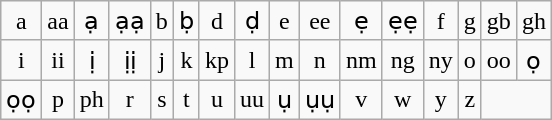<table class="wikitable" style="text-align: center;">
<tr>
<td>a</td>
<td>aa</td>
<td>ạ</td>
<td>ạạ</td>
<td>b</td>
<td>ḅ</td>
<td>d</td>
<td>ḍ</td>
<td>e</td>
<td>ee</td>
<td>ẹ</td>
<td>ẹẹ</td>
<td>f</td>
<td>g</td>
<td>gb</td>
<td>gh</td>
</tr>
<tr>
<td>i</td>
<td>ii</td>
<td>ị</td>
<td>ịị</td>
<td>j</td>
<td>k</td>
<td>kp</td>
<td>l</td>
<td>m</td>
<td>n</td>
<td>nm</td>
<td>ng</td>
<td>ny</td>
<td>o</td>
<td>oo</td>
<td>ọ</td>
</tr>
<tr>
<td>ọọ</td>
<td>p</td>
<td>ph</td>
<td>r</td>
<td>s</td>
<td>t</td>
<td>u</td>
<td>uu</td>
<td>ụ</td>
<td>ụụ</td>
<td>v</td>
<td>w</td>
<td>y</td>
<td>z</td>
</tr>
</table>
